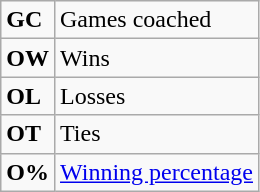<table class="wikitable">
<tr>
<td><strong>GC</strong></td>
<td>Games coached</td>
</tr>
<tr>
<td><strong>OW</strong></td>
<td>Wins</td>
</tr>
<tr>
<td><strong>OL</strong></td>
<td>Losses</td>
</tr>
<tr>
<td><strong>OT</strong></td>
<td>Ties</td>
</tr>
<tr>
<td align="center"><strong>O%</strong></td>
<td><a href='#'>Winning percentage</a></td>
</tr>
</table>
